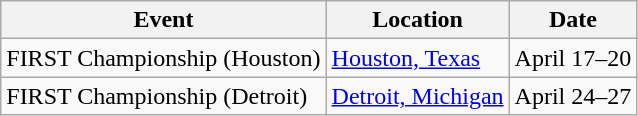<table class="wikitable">
<tr>
<th>Event</th>
<th>Location</th>
<th>Date</th>
</tr>
<tr>
<td>FIRST Championship (Houston)</td>
<td><a href='#'>Houston, Texas</a></td>
<td>April 17–20</td>
</tr>
<tr>
<td>FIRST Championship (Detroit)</td>
<td><a href='#'>Detroit, Michigan</a></td>
<td>April 24–27</td>
</tr>
</table>
